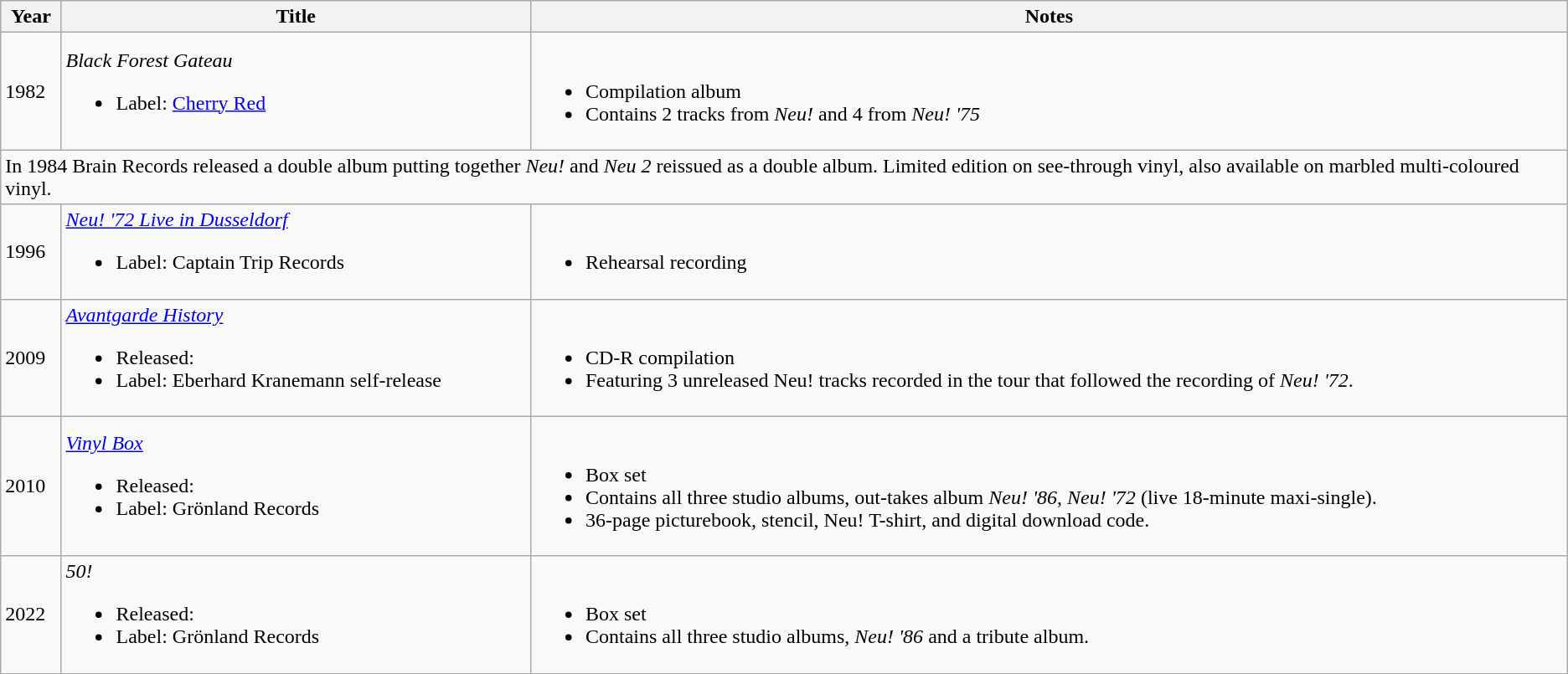<table class="wikitable">
<tr>
<th>Year</th>
<th>Title</th>
<th>Notes</th>
</tr>
<tr>
<td>1982</td>
<td><em>Black Forest Gateau</em><br><ul><li>Label: <a href='#'>Cherry Red</a></li></ul></td>
<td><br><ul><li>Compilation album</li><li>Contains 2 tracks from <em>Neu!</em> and 4 from <em>Neu! '75</em></li></ul></td>
</tr>
<tr>
<td colspan="3">In 1984 Brain Records released a double album putting together <em>Neu!</em> and <em>Neu 2</em> reissued as a double album. Limited edition on see-through vinyl, also available on marbled multi-coloured vinyl.</td>
</tr>
<tr>
<td>1996</td>
<td><em><a href='#'>Neu! '72 Live in Dusseldorf</a></em><br><ul><li>Label: Captain Trip Records</li></ul></td>
<td><br><ul><li>Rehearsal recording</li></ul></td>
</tr>
<tr>
<td>2009</td>
<td><em><a href='#'>Avantgarde History</a></em><br><ul><li>Released: </li><li>Label: Eberhard Kranemann self-release</li></ul></td>
<td><br><ul><li>CD-R compilation</li><li>Featuring 3 unreleased Neu! tracks recorded in the tour that followed the recording of <em>Neu! '72</em>.</li></ul></td>
</tr>
<tr>
<td>2010</td>
<td><em><a href='#'>Vinyl Box</a></em><br><ul><li>Released: </li><li>Label: Grönland Records</li></ul></td>
<td><br><ul><li>Box set</li><li>Contains all three studio albums, out-takes album <em>Neu! '86</em>, <em>Neu! '72</em> (live 18-minute maxi-single).</li><li>36-page picturebook, stencil, Neu! T-shirt, and digital download code.</li></ul></td>
</tr>
<tr>
<td>2022</td>
<td><em>50!</em><br><ul><li>Released: </li><li>Label: Grönland Records</li></ul></td>
<td><br><ul><li>Box set</li><li>Contains all three studio albums, <em>Neu! '86</em> and a tribute album.</li></ul></td>
</tr>
</table>
